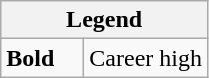<table class="wikitable">
<tr>
<th colspan="2">Legend</th>
</tr>
<tr>
<td style="width:3em;"><strong>Bold</strong></td>
<td>Career high</td>
</tr>
</table>
